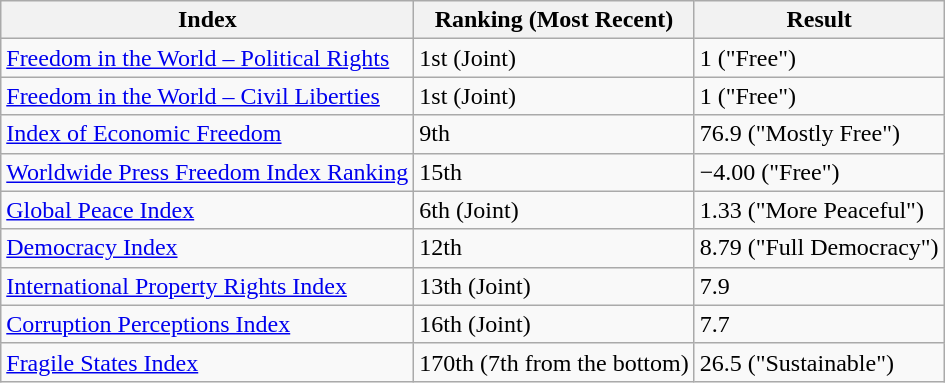<table class="wikitable">
<tr>
<th>Index</th>
<th>Ranking (Most Recent)</th>
<th>Result</th>
</tr>
<tr>
<td><a href='#'>Freedom in the World – Political Rights</a></td>
<td>1st (Joint)</td>
<td>1 ("Free")</td>
</tr>
<tr>
<td><a href='#'>Freedom in the World – Civil Liberties</a></td>
<td>1st (Joint)</td>
<td>1 ("Free")</td>
</tr>
<tr>
<td><a href='#'>Index of Economic Freedom</a></td>
<td>9th</td>
<td>76.9 ("Mostly Free")</td>
</tr>
<tr>
<td><a href='#'>Worldwide Press Freedom Index Ranking</a></td>
<td>15th</td>
<td>−4.00 ("Free")</td>
</tr>
<tr>
<td><a href='#'>Global Peace Index</a></td>
<td>6th (Joint)</td>
<td>1.33 ("More Peaceful")</td>
</tr>
<tr>
<td><a href='#'>Democracy Index</a></td>
<td>12th</td>
<td>8.79 ("Full Democracy")</td>
</tr>
<tr>
<td><a href='#'>International Property Rights Index</a></td>
<td>13th (Joint)</td>
<td>7.9</td>
</tr>
<tr>
<td><a href='#'>Corruption Perceptions Index</a></td>
<td>16th (Joint)</td>
<td>7.7</td>
</tr>
<tr>
<td><a href='#'>Fragile States Index</a></td>
<td>170th (7th from the bottom)</td>
<td>26.5 ("Sustainable")</td>
</tr>
</table>
